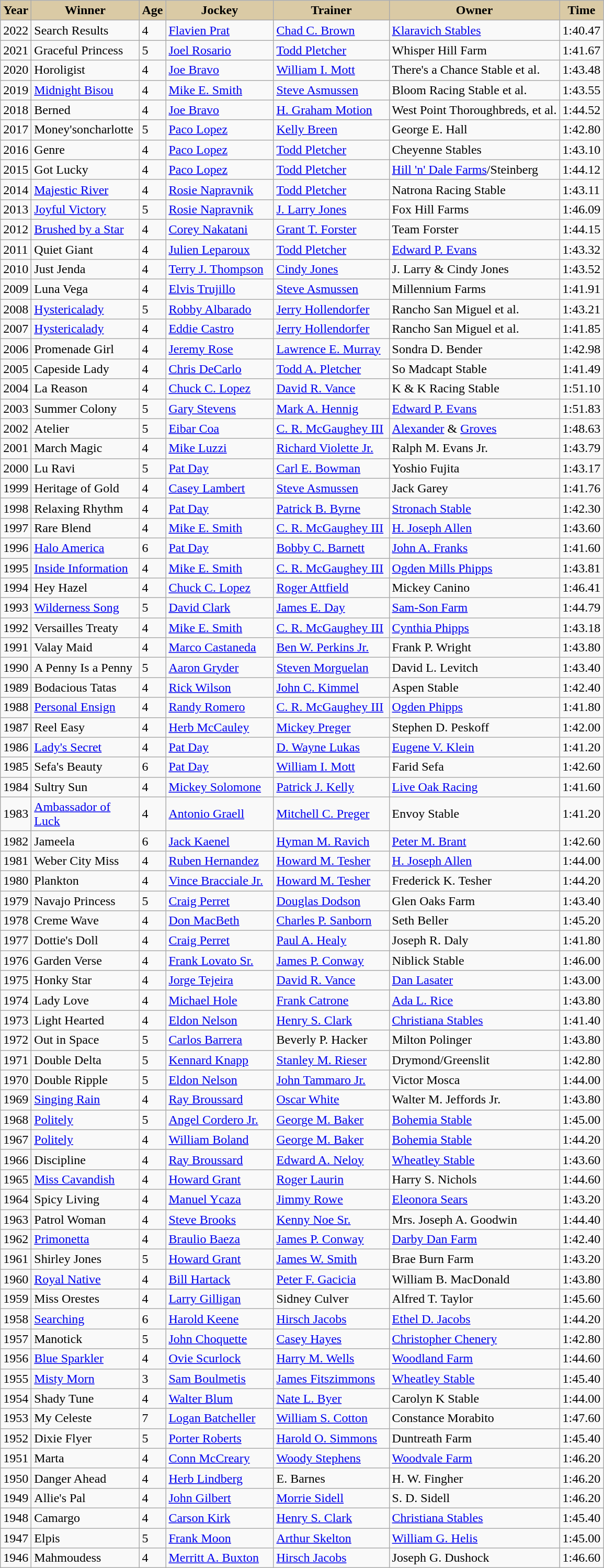<table class="wikitable sortable">
<tr>
<th style="background-color:#DACAA5; width:20px">Year<br></th>
<th style="background-color:#DACAA5; width:130px">Winner<br></th>
<th style="background-color:#DACAA5">Age<br></th>
<th style="background-color:#DACAA5; width:130px">Jockey<br></th>
<th style="background-color:#DACAA5; width:140px">Trainer<br></th>
<th style="background-color:#DACAA5">Owner</th>
<th style="background-color:#DACAA5; width:20px">Time<br></th>
</tr>
<tr>
<td>2022</td>
<td>Search Results</td>
<td>4</td>
<td><a href='#'>Flavien Prat</a></td>
<td><a href='#'>Chad C. Brown</a></td>
<td><a href='#'>Klaravich Stables</a></td>
<td>1:40.47</td>
</tr>
<tr>
<td>2021</td>
<td>Graceful Princess</td>
<td>5</td>
<td><a href='#'>Joel Rosario</a></td>
<td><a href='#'>Todd Pletcher</a></td>
<td>Whisper Hill Farm</td>
<td>1:41.67</td>
</tr>
<tr>
<td>2020</td>
<td>Horoligist</td>
<td>4</td>
<td><a href='#'>Joe Bravo</a></td>
<td><a href='#'>William I. Mott</a></td>
<td>There's a Chance Stable et al.</td>
<td>1:43.48</td>
</tr>
<tr>
<td>2019</td>
<td><a href='#'>Midnight Bisou</a></td>
<td>4</td>
<td><a href='#'>Mike E. Smith</a></td>
<td><a href='#'>Steve Asmussen</a></td>
<td>Bloom Racing Stable et al.</td>
<td>1:43.55</td>
</tr>
<tr>
<td>2018</td>
<td>Berned</td>
<td>4</td>
<td><a href='#'>Joe Bravo</a></td>
<td><a href='#'>H. Graham Motion</a></td>
<td>West Point Thoroughbreds, et al.</td>
<td>1:44.52</td>
</tr>
<tr>
<td>2017</td>
<td>Money'soncharlotte</td>
<td>5</td>
<td><a href='#'>Paco Lopez</a></td>
<td><a href='#'>Kelly Breen</a></td>
<td>George E. Hall</td>
<td>1:42.80</td>
</tr>
<tr>
<td>2016</td>
<td>Genre</td>
<td>4</td>
<td><a href='#'>Paco Lopez</a></td>
<td><a href='#'>Todd Pletcher</a></td>
<td>Cheyenne Stables</td>
<td>1:43.10</td>
</tr>
<tr>
<td>2015</td>
<td>Got Lucky</td>
<td>4</td>
<td><a href='#'>Paco Lopez</a></td>
<td><a href='#'>Todd Pletcher</a></td>
<td><a href='#'>Hill 'n' Dale Farms</a>/Steinberg</td>
<td>1:44.12</td>
</tr>
<tr>
<td>2014</td>
<td><a href='#'>Majestic River</a></td>
<td>4</td>
<td><a href='#'>Rosie Napravnik</a></td>
<td><a href='#'>Todd Pletcher</a></td>
<td>Natrona Racing Stable</td>
<td>1:43.11</td>
</tr>
<tr>
<td>2013</td>
<td><a href='#'>Joyful Victory</a></td>
<td>5</td>
<td><a href='#'>Rosie Napravnik</a></td>
<td><a href='#'>J. Larry Jones</a></td>
<td>Fox Hill Farms</td>
<td>1:46.09</td>
</tr>
<tr>
<td>2012</td>
<td><a href='#'>Brushed by a Star</a></td>
<td>4</td>
<td><a href='#'>Corey Nakatani</a></td>
<td><a href='#'>Grant T. Forster</a></td>
<td>Team Forster</td>
<td>1:44.15</td>
</tr>
<tr>
<td>2011</td>
<td>Quiet Giant</td>
<td>4</td>
<td><a href='#'>Julien Leparoux</a></td>
<td><a href='#'>Todd Pletcher</a></td>
<td><a href='#'>Edward P. Evans</a></td>
<td>1:43.32</td>
</tr>
<tr>
<td>2010</td>
<td>Just Jenda</td>
<td>4</td>
<td><a href='#'>Terry J. Thompson</a></td>
<td><a href='#'>Cindy Jones</a></td>
<td>J. Larry & Cindy Jones</td>
<td>1:43.52</td>
</tr>
<tr>
<td>2009</td>
<td>Luna Vega</td>
<td>4</td>
<td><a href='#'>Elvis Trujillo</a></td>
<td><a href='#'>Steve Asmussen</a></td>
<td>Millennium Farms</td>
<td>1:41.91</td>
</tr>
<tr>
<td>2008</td>
<td><a href='#'>Hystericalady</a></td>
<td>5</td>
<td><a href='#'>Robby Albarado</a></td>
<td><a href='#'>Jerry Hollendorfer</a></td>
<td>Rancho San Miguel et al.</td>
<td>1:43.21</td>
</tr>
<tr>
<td>2007</td>
<td><a href='#'>Hystericalady</a></td>
<td>4</td>
<td><a href='#'>Eddie Castro</a></td>
<td><a href='#'>Jerry Hollendorfer</a></td>
<td>Rancho San Miguel et al.</td>
<td>1:41.85</td>
</tr>
<tr>
<td>2006</td>
<td>Promenade Girl</td>
<td>4</td>
<td><a href='#'>Jeremy Rose</a></td>
<td><a href='#'>Lawrence E. Murray</a></td>
<td>Sondra D. Bender</td>
<td>1:42.98</td>
</tr>
<tr>
<td>2005</td>
<td>Capeside Lady</td>
<td>4</td>
<td><a href='#'>Chris DeCarlo</a></td>
<td><a href='#'>Todd A. Pletcher</a></td>
<td>So Madcapt Stable</td>
<td>1:41.49</td>
</tr>
<tr>
<td>2004</td>
<td>La Reason</td>
<td>4</td>
<td><a href='#'>Chuck C. Lopez</a></td>
<td><a href='#'>David R. Vance</a></td>
<td>K & K Racing Stable</td>
<td>1:51.10</td>
</tr>
<tr>
<td>2003</td>
<td>Summer Colony</td>
<td>5</td>
<td><a href='#'>Gary Stevens</a></td>
<td><a href='#'>Mark A. Hennig</a></td>
<td><a href='#'>Edward P. Evans</a></td>
<td>1:51.83</td>
</tr>
<tr>
<td>2002</td>
<td>Atelier</td>
<td>5</td>
<td><a href='#'>Eibar Coa</a></td>
<td><a href='#'>C. R. McGaughey III</a></td>
<td><a href='#'>Alexander</a> & <a href='#'>Groves</a></td>
<td>1:48.63</td>
</tr>
<tr>
<td>2001</td>
<td>March Magic</td>
<td>4</td>
<td><a href='#'>Mike Luzzi</a></td>
<td><a href='#'>Richard Violette Jr.</a></td>
<td>Ralph M. Evans Jr.</td>
<td>1:43.79</td>
</tr>
<tr>
<td>2000</td>
<td>Lu Ravi</td>
<td>5</td>
<td><a href='#'>Pat Day</a></td>
<td><a href='#'>Carl E. Bowman</a></td>
<td>Yoshio Fujita</td>
<td>1:43.17</td>
</tr>
<tr>
<td>1999</td>
<td>Heritage of Gold</td>
<td>4</td>
<td><a href='#'>Casey Lambert</a></td>
<td><a href='#'>Steve Asmussen</a></td>
<td>Jack Garey</td>
<td>1:41.76</td>
</tr>
<tr>
<td>1998</td>
<td>Relaxing Rhythm</td>
<td>4</td>
<td><a href='#'>Pat Day</a></td>
<td><a href='#'>Patrick B. Byrne</a></td>
<td><a href='#'>Stronach Stable</a></td>
<td>1:42.30</td>
</tr>
<tr>
<td>1997</td>
<td>Rare Blend</td>
<td>4</td>
<td><a href='#'>Mike E. Smith</a></td>
<td><a href='#'>C. R. McGaughey III</a></td>
<td><a href='#'>H. Joseph Allen</a></td>
<td>1:43.60</td>
</tr>
<tr>
<td>1996</td>
<td><a href='#'>Halo America</a></td>
<td>6</td>
<td><a href='#'>Pat Day</a></td>
<td><a href='#'>Bobby C. Barnett</a></td>
<td><a href='#'>John A. Franks</a></td>
<td>1:41.60</td>
</tr>
<tr>
<td>1995</td>
<td><a href='#'>Inside Information</a></td>
<td>4</td>
<td><a href='#'>Mike E. Smith</a></td>
<td><a href='#'>C. R. McGaughey III</a></td>
<td><a href='#'>Ogden Mills Phipps</a></td>
<td>1:43.81</td>
</tr>
<tr>
<td>1994</td>
<td>Hey Hazel</td>
<td>4</td>
<td><a href='#'>Chuck C. Lopez</a></td>
<td><a href='#'>Roger Attfield</a></td>
<td>Mickey Canino</td>
<td>1:46.41</td>
</tr>
<tr>
<td>1993</td>
<td><a href='#'>Wilderness Song</a></td>
<td>5</td>
<td><a href='#'>David Clark</a></td>
<td><a href='#'>James E. Day</a></td>
<td><a href='#'>Sam-Son Farm</a></td>
<td>1:44.79</td>
</tr>
<tr>
<td>1992</td>
<td>Versailles Treaty</td>
<td>4</td>
<td><a href='#'>Mike E. Smith</a></td>
<td><a href='#'>C. R. McGaughey III</a></td>
<td><a href='#'>Cynthia Phipps</a></td>
<td>1:43.18</td>
</tr>
<tr>
<td>1991</td>
<td>Valay Maid</td>
<td>4</td>
<td><a href='#'>Marco Castaneda</a></td>
<td><a href='#'>Ben W. Perkins Jr.</a></td>
<td>Frank P. Wright</td>
<td>1:43.80</td>
</tr>
<tr>
<td>1990</td>
<td>A Penny Is a Penny</td>
<td>5</td>
<td><a href='#'>Aaron Gryder</a></td>
<td><a href='#'>Steven Morguelan</a></td>
<td>David L. Levitch</td>
<td>1:43.40</td>
</tr>
<tr>
<td>1989</td>
<td>Bodacious Tatas</td>
<td>4</td>
<td><a href='#'>Rick Wilson</a></td>
<td><a href='#'>John C. Kimmel</a></td>
<td>Aspen Stable</td>
<td>1:42.40</td>
</tr>
<tr>
<td>1988</td>
<td><a href='#'>Personal Ensign</a></td>
<td>4</td>
<td><a href='#'>Randy Romero</a></td>
<td><a href='#'>C. R. McGaughey III</a></td>
<td><a href='#'>Ogden Phipps</a></td>
<td>1:41.80</td>
</tr>
<tr>
<td>1987</td>
<td>Reel Easy</td>
<td>4</td>
<td><a href='#'>Herb McCauley</a></td>
<td><a href='#'>Mickey Preger</a></td>
<td>Stephen D. Peskoff</td>
<td>1:42.00</td>
</tr>
<tr>
<td>1986</td>
<td><a href='#'>Lady's Secret</a></td>
<td>4</td>
<td><a href='#'>Pat Day</a></td>
<td><a href='#'>D. Wayne Lukas</a></td>
<td><a href='#'>Eugene V. Klein</a></td>
<td>1:41.20</td>
</tr>
<tr>
<td>1985</td>
<td>Sefa's Beauty</td>
<td>6</td>
<td><a href='#'>Pat Day</a></td>
<td><a href='#'>William I. Mott</a></td>
<td>Farid Sefa</td>
<td>1:42.60</td>
</tr>
<tr>
<td>1984</td>
<td>Sultry Sun</td>
<td>4</td>
<td><a href='#'>Mickey Solomone</a></td>
<td><a href='#'>Patrick J. Kelly</a></td>
<td><a href='#'>Live Oak Racing</a></td>
<td>1:41.60</td>
</tr>
<tr>
<td>1983</td>
<td><a href='#'>Ambassador of Luck</a></td>
<td>4</td>
<td><a href='#'>Antonio Graell</a></td>
<td><a href='#'>Mitchell C. Preger</a></td>
<td>Envoy Stable</td>
<td>1:41.20</td>
</tr>
<tr>
<td>1982</td>
<td>Jameela</td>
<td>6</td>
<td><a href='#'>Jack Kaenel</a></td>
<td><a href='#'>Hyman M. Ravich</a></td>
<td><a href='#'>Peter M. Brant</a></td>
<td>1:42.60</td>
</tr>
<tr>
<td>1981</td>
<td>Weber City Miss</td>
<td>4</td>
<td><a href='#'>Ruben Hernandez</a></td>
<td><a href='#'>Howard M. Tesher</a></td>
<td><a href='#'>H. Joseph Allen</a></td>
<td>1:44.00</td>
</tr>
<tr>
<td>1980</td>
<td>Plankton</td>
<td>4</td>
<td><a href='#'>Vince Bracciale Jr.</a></td>
<td><a href='#'>Howard M. Tesher</a></td>
<td>Frederick K. Tesher</td>
<td>1:44.20</td>
</tr>
<tr>
<td>1979</td>
<td>Navajo Princess</td>
<td>5</td>
<td><a href='#'>Craig Perret</a></td>
<td><a href='#'>Douglas Dodson</a></td>
<td>Glen Oaks Farm</td>
<td>1:43.40</td>
</tr>
<tr>
<td>1978</td>
<td>Creme Wave</td>
<td>4</td>
<td><a href='#'>Don MacBeth</a></td>
<td><a href='#'>Charles P. Sanborn</a></td>
<td>Seth Beller</td>
<td>1:45.20</td>
</tr>
<tr>
<td>1977</td>
<td>Dottie's Doll</td>
<td>4</td>
<td><a href='#'>Craig Perret</a></td>
<td><a href='#'>Paul A. Healy</a></td>
<td>Joseph R. Daly</td>
<td>1:41.80</td>
</tr>
<tr>
<td>1976</td>
<td>Garden Verse</td>
<td>4</td>
<td><a href='#'>Frank Lovato Sr.</a></td>
<td><a href='#'>James P. Conway</a></td>
<td>Niblick Stable</td>
<td>1:46.00</td>
</tr>
<tr>
<td>1975</td>
<td>Honky Star</td>
<td>4</td>
<td><a href='#'>Jorge Tejeira</a></td>
<td><a href='#'>David R. Vance</a></td>
<td><a href='#'>Dan Lasater</a></td>
<td>1:43.00</td>
</tr>
<tr>
<td>1974</td>
<td>Lady Love</td>
<td>4</td>
<td><a href='#'>Michael Hole</a></td>
<td><a href='#'>Frank Catrone</a></td>
<td><a href='#'>Ada L. Rice</a></td>
<td>1:43.80</td>
</tr>
<tr>
<td>1973</td>
<td>Light Hearted</td>
<td>4</td>
<td><a href='#'>Eldon Nelson</a></td>
<td><a href='#'>Henry S. Clark</a></td>
<td><a href='#'>Christiana Stables</a></td>
<td>1:41.40</td>
</tr>
<tr>
<td>1972</td>
<td>Out in Space</td>
<td>5</td>
<td><a href='#'>Carlos Barrera</a></td>
<td>Beverly P. Hacker</td>
<td>Milton Polinger</td>
<td>1:43.80</td>
</tr>
<tr>
<td>1971</td>
<td>Double Delta</td>
<td>5</td>
<td><a href='#'>Kennard Knapp</a></td>
<td><a href='#'>Stanley M. Rieser</a></td>
<td>Drymond/Greenslit</td>
<td>1:42.80</td>
</tr>
<tr>
<td>1970</td>
<td>Double Ripple</td>
<td>5</td>
<td><a href='#'>Eldon Nelson</a></td>
<td><a href='#'>John Tammaro Jr.</a></td>
<td>Victor Mosca</td>
<td>1:44.00</td>
</tr>
<tr>
<td>1969</td>
<td><a href='#'>Singing Rain</a></td>
<td>4</td>
<td><a href='#'>Ray Broussard</a></td>
<td><a href='#'>Oscar White</a></td>
<td>Walter M. Jeffords Jr.</td>
<td>1:43.80</td>
</tr>
<tr>
<td>1968</td>
<td><a href='#'>Politely</a></td>
<td>5</td>
<td><a href='#'>Angel Cordero Jr.</a></td>
<td><a href='#'>George M. Baker</a></td>
<td><a href='#'>Bohemia Stable</a></td>
<td>1:45.00</td>
</tr>
<tr>
<td>1967</td>
<td><a href='#'>Politely</a></td>
<td>4</td>
<td><a href='#'>William Boland</a></td>
<td><a href='#'>George M. Baker</a></td>
<td><a href='#'>Bohemia Stable</a></td>
<td>1:44.20</td>
</tr>
<tr>
<td>1966</td>
<td>Discipline</td>
<td>4</td>
<td><a href='#'>Ray Broussard</a></td>
<td><a href='#'>Edward A. Neloy</a></td>
<td><a href='#'>Wheatley Stable</a></td>
<td>1:43.60</td>
</tr>
<tr>
<td>1965</td>
<td><a href='#'>Miss Cavandish</a></td>
<td>4</td>
<td><a href='#'>Howard Grant</a></td>
<td><a href='#'>Roger Laurin</a></td>
<td>Harry S. Nichols</td>
<td>1:44.60</td>
</tr>
<tr>
<td>1964</td>
<td>Spicy Living</td>
<td>4</td>
<td><a href='#'>Manuel Ycaza</a></td>
<td><a href='#'>Jimmy Rowe</a></td>
<td><a href='#'>Eleonora Sears</a></td>
<td>1:43.20</td>
</tr>
<tr>
<td>1963</td>
<td>Patrol Woman</td>
<td>4</td>
<td><a href='#'>Steve Brooks</a></td>
<td><a href='#'>Kenny Noe Sr.</a></td>
<td>Mrs. Joseph A. Goodwin</td>
<td>1:44.40</td>
</tr>
<tr>
<td>1962</td>
<td><a href='#'>Primonetta</a></td>
<td>4</td>
<td><a href='#'>Braulio Baeza</a></td>
<td><a href='#'>James P. Conway</a></td>
<td><a href='#'>Darby Dan Farm</a></td>
<td>1:42.40</td>
</tr>
<tr>
<td>1961</td>
<td>Shirley Jones</td>
<td>5</td>
<td><a href='#'>Howard Grant</a></td>
<td><a href='#'>James W. Smith</a></td>
<td>Brae Burn Farm</td>
<td>1:43.20</td>
</tr>
<tr>
<td>1960</td>
<td><a href='#'>Royal Native</a></td>
<td>4</td>
<td><a href='#'>Bill Hartack</a></td>
<td><a href='#'>Peter F. Gacicia</a></td>
<td>William B. MacDonald</td>
<td>1:43.80</td>
</tr>
<tr>
<td>1959</td>
<td>Miss Orestes</td>
<td>4</td>
<td><a href='#'>Larry Gilligan</a></td>
<td>Sidney Culver</td>
<td>Alfred T. Taylor</td>
<td>1:45.60</td>
</tr>
<tr>
<td>1958</td>
<td><a href='#'>Searching</a></td>
<td>6</td>
<td><a href='#'>Harold Keene</a></td>
<td><a href='#'>Hirsch Jacobs</a></td>
<td><a href='#'>Ethel D. Jacobs</a></td>
<td>1:44.20</td>
</tr>
<tr>
<td>1957</td>
<td>Manotick</td>
<td>5</td>
<td><a href='#'>John Choquette</a></td>
<td><a href='#'>Casey Hayes</a></td>
<td><a href='#'>Christopher Chenery</a></td>
<td>1:42.80</td>
</tr>
<tr>
<td>1956</td>
<td><a href='#'>Blue Sparkler</a></td>
<td>4</td>
<td><a href='#'>Ovie Scurlock</a></td>
<td><a href='#'>Harry M. Wells</a></td>
<td><a href='#'>Woodland Farm</a></td>
<td>1:44.60</td>
</tr>
<tr>
<td>1955</td>
<td><a href='#'>Misty Morn</a></td>
<td>3</td>
<td><a href='#'>Sam Boulmetis</a></td>
<td><a href='#'>James Fitszimmons</a></td>
<td><a href='#'>Wheatley Stable</a></td>
<td>1:45.40</td>
</tr>
<tr>
<td>1954</td>
<td>Shady Tune</td>
<td>4</td>
<td><a href='#'>Walter Blum</a></td>
<td><a href='#'>Nate L. Byer</a></td>
<td>Carolyn K Stable</td>
<td>1:44.00</td>
</tr>
<tr>
<td>1953</td>
<td>My Celeste</td>
<td>7</td>
<td><a href='#'>Logan Batcheller</a></td>
<td><a href='#'>William S. Cotton</a></td>
<td>Constance Morabito</td>
<td>1:47.60</td>
</tr>
<tr>
<td>1952</td>
<td>Dixie Flyer</td>
<td>5</td>
<td><a href='#'>Porter Roberts</a></td>
<td><a href='#'>Harold O. Simmons</a></td>
<td>Duntreath Farm</td>
<td>1:45.40</td>
</tr>
<tr>
<td>1951</td>
<td>Marta</td>
<td>4</td>
<td><a href='#'>Conn McCreary</a></td>
<td><a href='#'>Woody Stephens</a></td>
<td><a href='#'>Woodvale Farm</a></td>
<td>1:46.20</td>
</tr>
<tr>
<td>1950</td>
<td>Danger Ahead</td>
<td>4</td>
<td><a href='#'>Herb Lindberg</a></td>
<td>E. Barnes</td>
<td>H. W. Fingher</td>
<td>1:46.20</td>
</tr>
<tr>
<td>1949</td>
<td>Allie's Pal</td>
<td>4</td>
<td><a href='#'>John Gilbert</a></td>
<td><a href='#'>Morrie Sidell</a></td>
<td>S. D. Sidell</td>
<td>1:46.20</td>
</tr>
<tr>
<td>1948</td>
<td>Camargo</td>
<td>4</td>
<td><a href='#'>Carson Kirk</a></td>
<td><a href='#'>Henry S. Clark</a></td>
<td><a href='#'>Christiana Stables</a></td>
<td>1:45.40</td>
</tr>
<tr>
<td>1947</td>
<td>Elpis</td>
<td>5</td>
<td><a href='#'>Frank Moon</a></td>
<td><a href='#'>Arthur Skelton</a></td>
<td><a href='#'>William G. Helis</a></td>
<td>1:45.00</td>
</tr>
<tr>
<td>1946</td>
<td>Mahmoudess</td>
<td>4</td>
<td><a href='#'>Merritt A. Buxton</a></td>
<td><a href='#'>Hirsch Jacobs</a></td>
<td>Joseph G. Dushock</td>
<td>1:46.60</td>
</tr>
</table>
